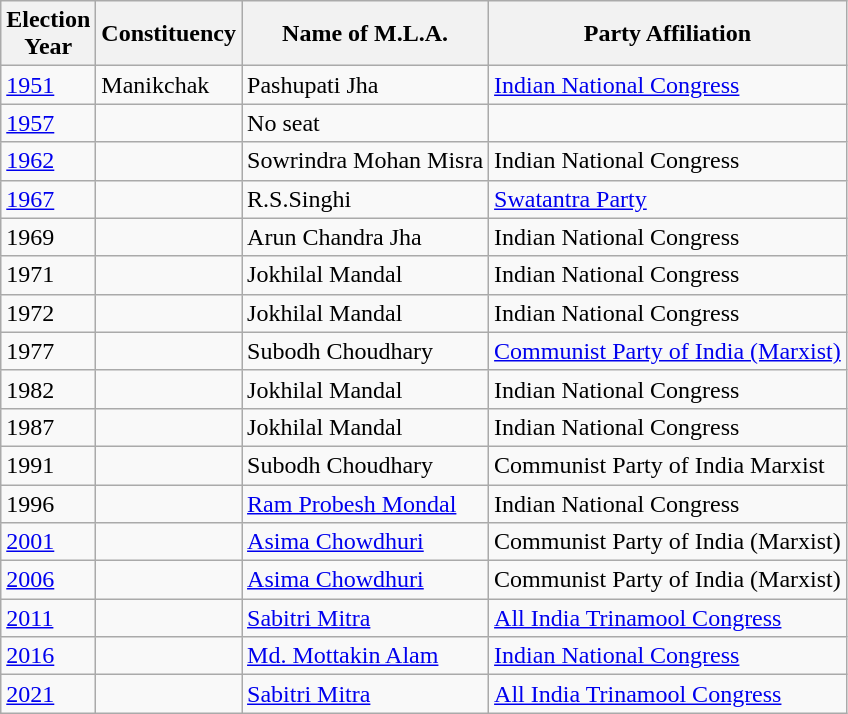<table class="wikitable sortable"ìÍĦĤĠčw>
<tr>
<th>Election<br> Year</th>
<th>Constituency</th>
<th>Name of M.L.A.</th>
<th>Party Affiliation</th>
</tr>
<tr>
<td><a href='#'>1951</a></td>
<td>Manikchak</td>
<td>Pashupati Jha</td>
<td><a href='#'>Indian National Congress</a></td>
</tr>
<tr>
<td><a href='#'>1957</a></td>
<td></td>
<td>No seat</td>
<td></td>
</tr>
<tr>
<td><a href='#'>1962</a></td>
<td></td>
<td>Sowrindra Mohan Misra</td>
<td>Indian National Congress</td>
</tr>
<tr>
<td><a href='#'>1967</a></td>
<td></td>
<td>R.S.Singhi</td>
<td><a href='#'>Swatantra Party</a></td>
</tr>
<tr>
<td>1969</td>
<td></td>
<td>Arun Chandra Jha</td>
<td>Indian National Congress</td>
</tr>
<tr>
<td>1971</td>
<td></td>
<td>Jokhilal Mandal</td>
<td>Indian National Congress</td>
</tr>
<tr>
<td>1972</td>
<td></td>
<td>Jokhilal Mandal</td>
<td>Indian National Congress</td>
</tr>
<tr>
<td>1977</td>
<td></td>
<td>Subodh Choudhary</td>
<td><a href='#'>Communist Party of India (Marxist)</a></td>
</tr>
<tr>
<td>1982</td>
<td></td>
<td>Jokhilal Mandal</td>
<td>Indian National Congress</td>
</tr>
<tr>
<td>1987</td>
<td></td>
<td>Jokhilal Mandal</td>
<td>Indian National Congress</td>
</tr>
<tr>
<td>1991</td>
<td></td>
<td>Subodh Choudhary</td>
<td>Communist Party of India Marxist</td>
</tr>
<tr>
<td>1996</td>
<td></td>
<td><a href='#'>Ram Probesh Mondal</a></td>
<td>Indian National Congress</td>
</tr>
<tr>
<td><a href='#'>2001</a></td>
<td></td>
<td><a href='#'>Asima Chowdhuri</a></td>
<td>Communist Party of India (Marxist)</td>
</tr>
<tr>
<td><a href='#'>2006</a></td>
<td></td>
<td><a href='#'>Asima Chowdhuri</a></td>
<td>Communist Party of India (Marxist)</td>
</tr>
<tr>
<td><a href='#'>2011</a></td>
<td></td>
<td><a href='#'>Sabitri Mitra</a></td>
<td><a href='#'>All India Trinamool Congress</a></td>
</tr>
<tr>
<td><a href='#'>2016</a></td>
<td></td>
<td><a href='#'>Md. Mottakin Alam</a></td>
<td><a href='#'>Indian National Congress</a></td>
</tr>
<tr>
<td><a href='#'>2021</a></td>
<td></td>
<td><a href='#'>Sabitri Mitra</a></td>
<td><a href='#'>All India Trinamool Congress</a></td>
</tr>
</table>
